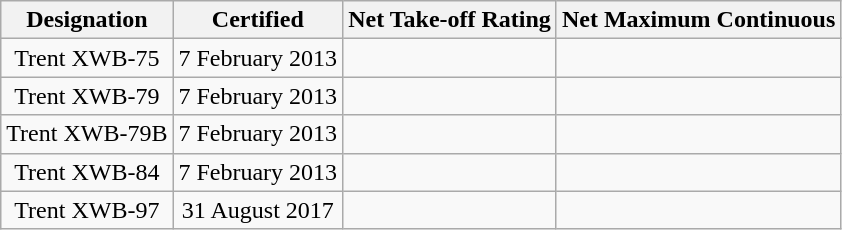<table class="wikitable" style="text-align:center;">
<tr>
<th>Designation</th>
<th>Certified</th>
<th>Net Take-off Rating</th>
<th>Net Maximum Continuous</th>
</tr>
<tr>
<td>Trent XWB-75</td>
<td>7 February 2013</td>
<td></td>
<td></td>
</tr>
<tr>
<td>Trent XWB-79</td>
<td>7 February 2013</td>
<td></td>
<td></td>
</tr>
<tr>
<td>Trent XWB-79B</td>
<td>7 February 2013</td>
<td></td>
<td></td>
</tr>
<tr>
<td>Trent XWB-84</td>
<td>7 February 2013</td>
<td></td>
<td></td>
</tr>
<tr>
<td>Trent XWB-97</td>
<td>31 August 2017</td>
<td></td>
<td></td>
</tr>
</table>
